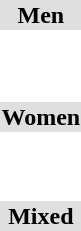<table>
<tr bgcolor="DFDFDF">
<td colspan="4" align="center"><strong>Men</strong></td>
</tr>
<tr>
<td></td>
<td></td>
<td></td>
<td><br></td>
</tr>
<tr>
<td></td>
<td></td>
<td></td>
<td><br></td>
</tr>
<tr>
</tr>
<tr bgcolor="DFDFDF">
<td colspan="4" align="center"><strong>Women</strong></td>
</tr>
<tr>
<td></td>
<td></td>
<td></td>
<td><br></td>
</tr>
<tr>
<td></td>
<td></td>
<td></td>
<td><br></td>
</tr>
<tr bgcolor="DFDFDF">
<td colspan="4" align="center"><strong>Mixed</strong></td>
</tr>
<tr>
<td></td>
<td><br></td>
<td></td>
<td><br></td>
</tr>
</table>
